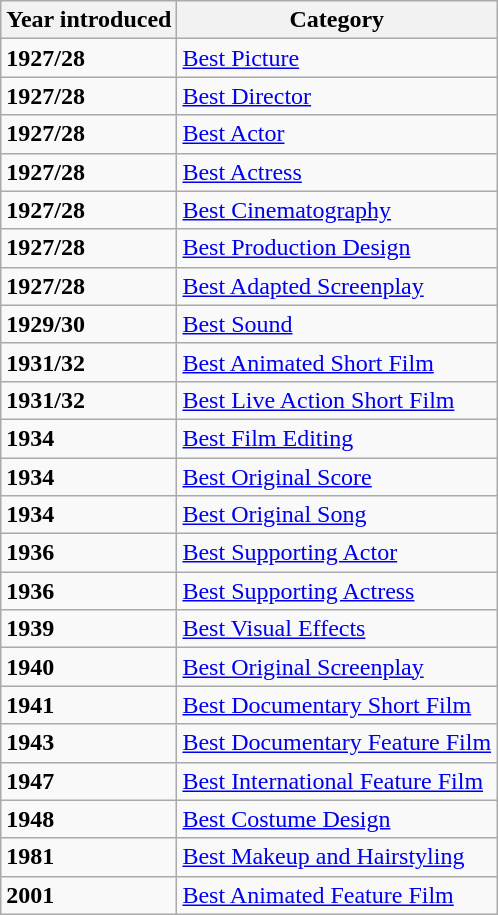<table class="wikitable sortable">
<tr>
<th>Year introduced</th>
<th>Category</th>
</tr>
<tr>
<td><strong>1927/28</strong></td>
<td><a href='#'>Best Picture</a></td>
</tr>
<tr>
<td><strong>1927/28</strong></td>
<td><a href='#'>Best Director</a></td>
</tr>
<tr>
<td><strong>1927/28</strong></td>
<td><a href='#'>Best Actor</a></td>
</tr>
<tr>
<td><strong>1927/28</strong></td>
<td><a href='#'>Best Actress</a></td>
</tr>
<tr>
<td><strong>1927/28</strong></td>
<td><a href='#'>Best Cinematography</a></td>
</tr>
<tr>
<td><strong>1927/28</strong></td>
<td><a href='#'>Best Production Design</a></td>
</tr>
<tr>
<td><strong>1927/28</strong></td>
<td><a href='#'>Best Adapted Screenplay</a></td>
</tr>
<tr>
<td><strong>1929/30</strong></td>
<td><a href='#'>Best Sound</a></td>
</tr>
<tr>
<td><strong>1931/32</strong></td>
<td><a href='#'>Best Animated Short Film</a></td>
</tr>
<tr>
<td><strong>1931/32</strong></td>
<td><a href='#'>Best Live Action Short Film</a></td>
</tr>
<tr>
<td><strong>1934</strong></td>
<td><a href='#'>Best Film Editing</a></td>
</tr>
<tr>
<td><strong>1934</strong></td>
<td><a href='#'>Best Original Score</a></td>
</tr>
<tr>
<td><strong>1934</strong></td>
<td><a href='#'>Best Original Song</a></td>
</tr>
<tr>
<td><strong>1936</strong></td>
<td><a href='#'>Best Supporting Actor</a></td>
</tr>
<tr>
<td><strong>1936</strong></td>
<td><a href='#'>Best Supporting Actress</a></td>
</tr>
<tr>
<td><strong>1939</strong></td>
<td><a href='#'>Best Visual Effects</a></td>
</tr>
<tr>
<td><strong>1940</strong></td>
<td><a href='#'>Best Original Screenplay</a></td>
</tr>
<tr>
<td><strong>1941</strong></td>
<td><a href='#'>Best Documentary Short Film</a></td>
</tr>
<tr>
<td><strong>1943</strong></td>
<td><a href='#'>Best Documentary Feature Film</a></td>
</tr>
<tr>
<td><strong>1947</strong></td>
<td><a href='#'>Best International Feature Film</a></td>
</tr>
<tr>
<td><strong>1948</strong></td>
<td><a href='#'>Best Costume Design</a></td>
</tr>
<tr>
<td><strong>1981</strong></td>
<td><a href='#'>Best Makeup and Hairstyling</a></td>
</tr>
<tr>
<td><strong>2001</strong></td>
<td><a href='#'>Best Animated Feature Film</a></td>
</tr>
</table>
